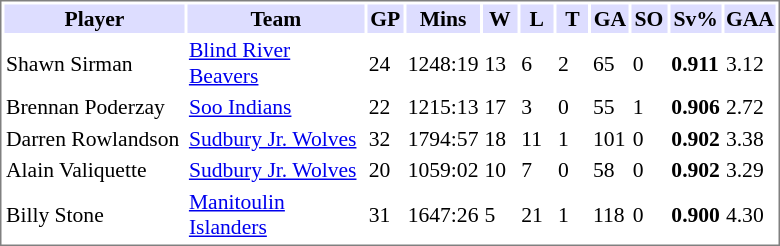<table cellpadding="0">
<tr align="left" style="vertical-align: top">
<td></td>
<td><br><table cellpadding="1" width="520px" style="font-size: 90%; border: 1px solid gray;">
<tr>
<th bgcolor="#DDDDFF" width="27.5%">Player</th>
<th bgcolor="#DDDDFF" width="27.5%">Team</th>
<th bgcolor="#DDDDFF" width="5%">GP</th>
<th bgcolor="#DDDDFF" width="5%">Mins</th>
<th bgcolor="#DDDDFF" width="5%">W</th>
<th bgcolor="#DDDDFF" width="5%">L</th>
<th bgcolor="#DDDDFF" width="5%">T</th>
<th bgcolor="#DDDDFF" width="5%">GA</th>
<th bgcolor="#DDDDFF" width="5%">SO</th>
<th bgcolor="#DDDDFF" width="5%">Sv%</th>
<th bgcolor="#DDDDFF" width="5%">GAA</th>
</tr>
<tr>
<td>Shawn Sirman</td>
<td><a href='#'>Blind River Beavers</a></td>
<td>24</td>
<td>1248:19</td>
<td>13</td>
<td>6</td>
<td>2</td>
<td>65</td>
<td>0</td>
<td><strong>0.911</strong></td>
<td>3.12</td>
</tr>
<tr>
<td>Brennan Poderzay</td>
<td><a href='#'>Soo Indians</a></td>
<td>22</td>
<td>1215:13</td>
<td>17</td>
<td>3</td>
<td>0</td>
<td>55</td>
<td>1</td>
<td><strong>0.906</strong></td>
<td>2.72</td>
</tr>
<tr>
<td>Darren Rowlandson</td>
<td><a href='#'>Sudbury Jr. Wolves</a></td>
<td>32</td>
<td>1794:57</td>
<td>18</td>
<td>11</td>
<td>1</td>
<td>101</td>
<td>0</td>
<td><strong>0.902</strong></td>
<td>3.38</td>
</tr>
<tr>
<td>Alain Valiquette</td>
<td><a href='#'>Sudbury Jr. Wolves</a></td>
<td>20</td>
<td>1059:02</td>
<td>10</td>
<td>7</td>
<td>0</td>
<td>58</td>
<td>0</td>
<td><strong>0.902</strong></td>
<td>3.29</td>
</tr>
<tr>
<td>Billy Stone</td>
<td><a href='#'>Manitoulin Islanders</a></td>
<td>31</td>
<td>1647:26</td>
<td>5</td>
<td>21</td>
<td>1</td>
<td>118</td>
<td>0</td>
<td><strong>0.900</strong></td>
<td>4.30</td>
</tr>
</table>
</td>
</tr>
</table>
